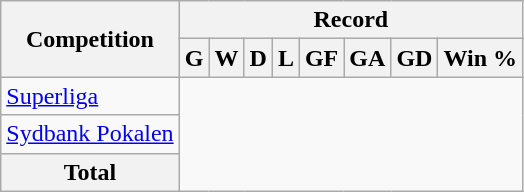<table class="wikitable" style="text-align: center">
<tr>
<th rowspan="2">Competition</th>
<th colspan="9">Record</th>
</tr>
<tr>
<th>G</th>
<th>W</th>
<th>D</th>
<th>L</th>
<th>GF</th>
<th>GA</th>
<th>GD</th>
<th>Win %</th>
</tr>
<tr>
<td style="text-align: left"><a href='#'>Superliga</a><br></td>
</tr>
<tr>
<td style="text-align: left"><a href='#'>Sydbank Pokalen</a><br></td>
</tr>
<tr>
<th>Total<br></th>
</tr>
</table>
